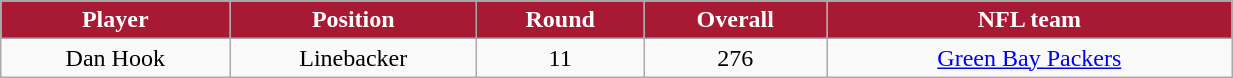<table class="wikitable" width="65%">
<tr align="center" style="background:#A81933;color:#FFFFFF;">
<td><strong>Player</strong></td>
<td><strong>Position</strong></td>
<td><strong>Round</strong></td>
<td><strong>Overall</strong></td>
<td><strong>NFL team</strong></td>
</tr>
<tr align="center" bgcolor="">
<td>Dan Hook</td>
<td>Linebacker</td>
<td>11</td>
<td>276</td>
<td><a href='#'>Green Bay Packers</a></td>
</tr>
</table>
